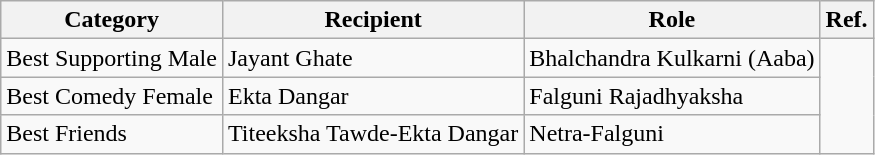<table class="wikitable">
<tr>
<th>Category</th>
<th>Recipient</th>
<th>Role</th>
<th>Ref.</th>
</tr>
<tr>
<td>Best Supporting Male</td>
<td>Jayant Ghate</td>
<td>Bhalchandra Kulkarni (Aaba)</td>
<td rowspan="3"></td>
</tr>
<tr>
<td>Best Comedy Female</td>
<td>Ekta Dangar</td>
<td>Falguni Rajadhyaksha</td>
</tr>
<tr>
<td>Best Friends</td>
<td>Titeeksha Tawde-Ekta Dangar</td>
<td>Netra-Falguni</td>
</tr>
</table>
